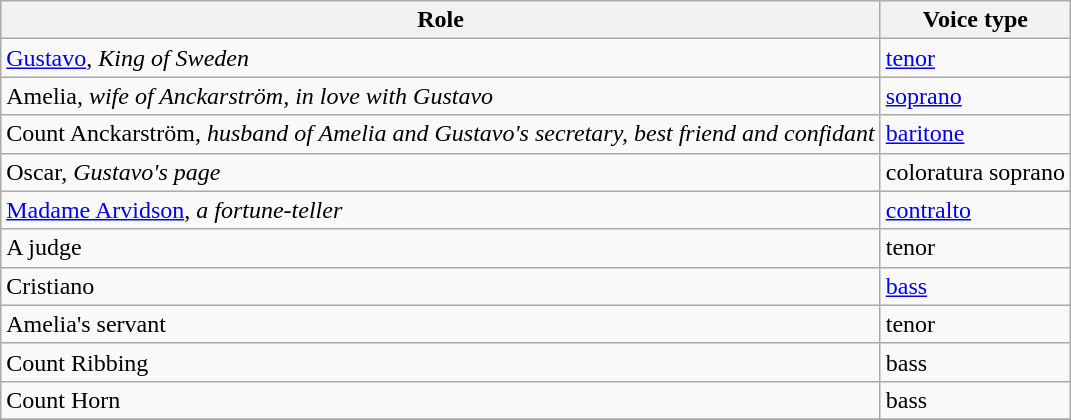<table class="wikitable">
<tr>
<th>Role<br></th>
<th>Voice type</th>
</tr>
<tr>
<td><a href='#'>Gustavo</a>, <em>King of Sweden</em></td>
<td><a href='#'>tenor</a></td>
</tr>
<tr>
<td>Amelia, <em>wife of Anckarström, in love with Gustavo</em></td>
<td><a href='#'>soprano</a></td>
</tr>
<tr>
<td>Count Anckarström, <em>husband of Amelia and Gustavo's secretary, best friend and confidant</em></td>
<td><a href='#'>baritone</a></td>
</tr>
<tr>
<td>Oscar, <em>Gustavo's page</em></td>
<td>coloratura soprano</td>
</tr>
<tr>
<td><a href='#'>Madame Arvidson</a>, <em>a fortune-teller</em></td>
<td><a href='#'>contralto</a></td>
</tr>
<tr>
<td>A judge</td>
<td>tenor</td>
</tr>
<tr>
<td>Cristiano</td>
<td><a href='#'>bass</a></td>
</tr>
<tr>
<td>Amelia's servant</td>
<td>tenor</td>
</tr>
<tr>
<td>Count Ribbing</td>
<td>bass</td>
</tr>
<tr>
<td>Count Horn</td>
<td>bass</td>
</tr>
<tr>
</tr>
</table>
